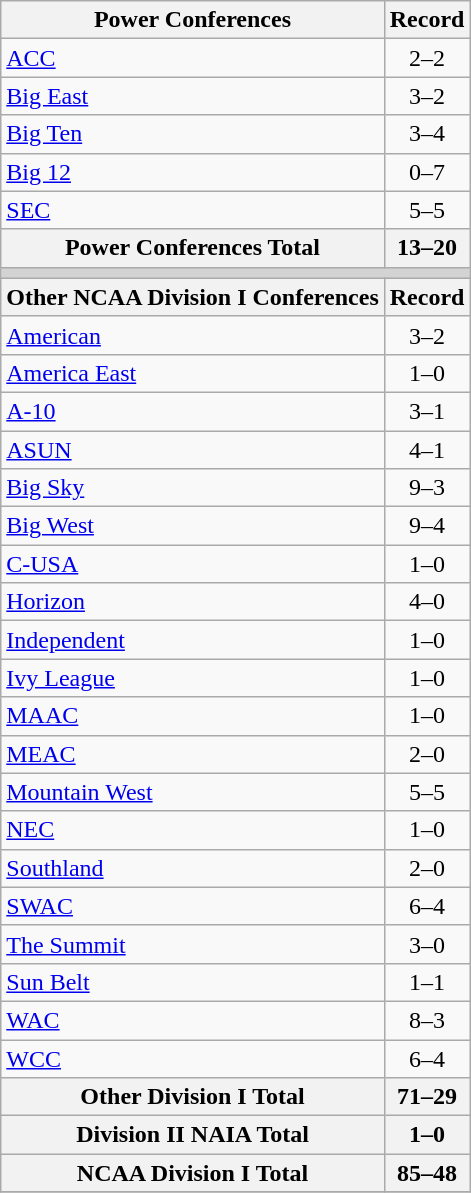<table class="wikitable">
<tr>
<th>Power Conferences</th>
<th>Record</th>
</tr>
<tr>
<td><a href='#'>ACC</a></td>
<td align=center>2–2</td>
</tr>
<tr>
<td><a href='#'>Big East</a></td>
<td align=center>3–2</td>
</tr>
<tr>
<td><a href='#'>Big Ten</a></td>
<td align=center>3–4</td>
</tr>
<tr>
<td><a href='#'>Big 12</a></td>
<td align=center>0–7</td>
</tr>
<tr>
<td><a href='#'>SEC</a></td>
<td align=center>5–5</td>
</tr>
<tr>
<th>Power Conferences Total</th>
<th>13–20</th>
</tr>
<tr>
<th colspan="2" style="background:lightgrey;"></th>
</tr>
<tr>
<th>Other NCAA Division I Conferences</th>
<th>Record</th>
</tr>
<tr>
<td><a href='#'>American</a></td>
<td align=center>3–2</td>
</tr>
<tr>
<td><a href='#'>America East</a></td>
<td align=center>1–0</td>
</tr>
<tr>
<td><a href='#'>A-10</a></td>
<td align=center>3–1</td>
</tr>
<tr>
<td><a href='#'>ASUN</a></td>
<td align=center>4–1</td>
</tr>
<tr>
<td><a href='#'>Big Sky</a></td>
<td align=center>9–3</td>
</tr>
<tr>
<td><a href='#'>Big West</a></td>
<td align=center>9–4</td>
</tr>
<tr>
<td><a href='#'>C-USA</a></td>
<td align=center>1–0</td>
</tr>
<tr>
<td><a href='#'>Horizon</a></td>
<td align=center>4–0</td>
</tr>
<tr>
<td><a href='#'>Independent</a></td>
<td align=center>1–0</td>
</tr>
<tr>
<td><a href='#'>Ivy League</a></td>
<td align=center>1–0</td>
</tr>
<tr>
<td><a href='#'>MAAC</a></td>
<td align=center>1–0</td>
</tr>
<tr>
<td><a href='#'>MEAC</a></td>
<td align=center>2–0</td>
</tr>
<tr>
<td><a href='#'>Mountain West</a></td>
<td align=center>5–5</td>
</tr>
<tr>
<td><a href='#'>NEC</a></td>
<td align=center>1–0</td>
</tr>
<tr>
<td><a href='#'>Southland</a></td>
<td align=center>2–0</td>
</tr>
<tr>
<td><a href='#'>SWAC</a></td>
<td align=center>6–4</td>
</tr>
<tr>
<td><a href='#'>The Summit</a></td>
<td align=center>3–0</td>
</tr>
<tr>
<td><a href='#'>Sun Belt</a></td>
<td align=center>1–1</td>
</tr>
<tr>
<td><a href='#'>WAC</a></td>
<td align=center>8–3</td>
</tr>
<tr>
<td><a href='#'>WCC</a></td>
<td align=center>6–4</td>
</tr>
<tr>
<th>Other Division I Total</th>
<th>71–29</th>
</tr>
<tr>
<th>Division II NAIA Total</th>
<th>1–0</th>
</tr>
<tr>
<th>NCAA Division I Total</th>
<th>85–48</th>
</tr>
<tr>
</tr>
</table>
